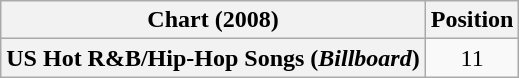<table class="wikitable plainrowheaders" style="text-align:center">
<tr>
<th>Chart (2008)</th>
<th>Position</th>
</tr>
<tr>
<th scope="row">US Hot R&B/Hip-Hop Songs (<em>Billboard</em>)</th>
<td>11</td>
</tr>
</table>
